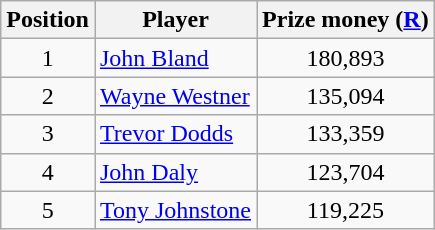<table class=wikitable>
<tr>
<th>Position</th>
<th>Player</th>
<th>Prize money (<a href='#'>R</a>)</th>
</tr>
<tr>
<td align=center>1</td>
<td> <a href='#'>John Bland</a></td>
<td align=center>180,893</td>
</tr>
<tr>
<td align=center>2</td>
<td> <a href='#'>Wayne Westner</a></td>
<td align=center>135,094</td>
</tr>
<tr>
<td align=center>3</td>
<td> <a href='#'>Trevor Dodds</a></td>
<td align=center>133,359</td>
</tr>
<tr>
<td align=center>4</td>
<td> <a href='#'>John Daly</a></td>
<td align=center>123,704</td>
</tr>
<tr>
<td align=center>5</td>
<td> <a href='#'>Tony Johnstone</a></td>
<td align=center>119,225</td>
</tr>
</table>
